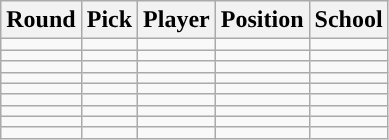<table class="wikitable" style="text-align:center">
<tr>
<th scope="col">Round</th>
<th scope="col">Pick</th>
<th scope="col">Player</th>
<th scope="col">Position</th>
<th scope="col">School</th>
</tr>
<tr>
<td></td>
<td></td>
<td></td>
<td></td>
<td></td>
</tr>
<tr>
<td></td>
<td></td>
<td></td>
<td></td>
<td></td>
</tr>
<tr>
<td></td>
<td></td>
<td></td>
<td></td>
<td></td>
</tr>
<tr>
<td></td>
<td></td>
<td></td>
<td></td>
<td></td>
</tr>
<tr>
<td></td>
<td></td>
<td></td>
<td></td>
<td></td>
</tr>
<tr>
<td></td>
<td></td>
<td></td>
<td></td>
<td></td>
</tr>
<tr>
<td></td>
<td></td>
<td></td>
<td></td>
<td></td>
</tr>
<tr>
<td></td>
<td></td>
<td></td>
<td></td>
<td></td>
</tr>
<tr>
<td></td>
<td></td>
<td></td>
<td></td>
<td></td>
</tr>
</table>
